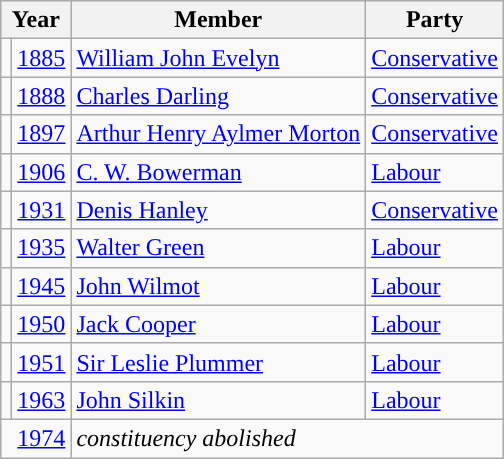<table class="wikitable">
<tr>
<th colspan="2">Year</th>
<th>Member</th>
<th>Party</th>
</tr>
<tr>
<td style="color:inherit;background-color: "></td>
<td><a href='#'>1885</a></td>
<td><a href='#'>William John Evelyn</a></td>
<td><a href='#'>Conservative</a></td>
</tr>
<tr>
<td style="color:inherit;background-color: "></td>
<td><a href='#'>1888</a></td>
<td><a href='#'>Charles Darling</a></td>
<td><a href='#'>Conservative</a></td>
</tr>
<tr>
<td style="color:inherit;background-color: "></td>
<td><a href='#'>1897</a></td>
<td><a href='#'>Arthur Henry Aylmer Morton</a></td>
<td><a href='#'>Conservative</a></td>
</tr>
<tr>
<td style="color:inherit;background-color: "></td>
<td><a href='#'>1906</a></td>
<td><a href='#'>C. W. Bowerman</a></td>
<td><a href='#'>Labour</a></td>
</tr>
<tr>
<td style="color:inherit;background-color: "></td>
<td><a href='#'>1931</a></td>
<td><a href='#'>Denis Hanley</a></td>
<td><a href='#'>Conservative</a></td>
</tr>
<tr>
<td style="color:inherit;background-color: "></td>
<td><a href='#'>1935</a></td>
<td><a href='#'>Walter Green</a></td>
<td><a href='#'>Labour</a></td>
</tr>
<tr>
<td style="color:inherit;background-color: "></td>
<td><a href='#'>1945</a></td>
<td><a href='#'>John Wilmot</a></td>
<td><a href='#'>Labour</a></td>
</tr>
<tr>
<td style="color:inherit;background-color: "></td>
<td><a href='#'>1950</a></td>
<td><a href='#'>Jack Cooper</a></td>
<td><a href='#'>Labour</a></td>
</tr>
<tr>
<td style="color:inherit;background-color: "></td>
<td><a href='#'>1951</a></td>
<td><a href='#'>Sir Leslie Plummer</a></td>
<td><a href='#'>Labour</a></td>
</tr>
<tr>
<td style="color:inherit;background-color: "></td>
<td><a href='#'>1963</a></td>
<td><a href='#'>John Silkin</a></td>
<td><a href='#'>Labour</a></td>
</tr>
<tr>
<td colspan="2" align="right"><a href='#'>1974</a></td>
<td colspan="2"><em>constituency abolished</em></td>
</tr>
</table>
